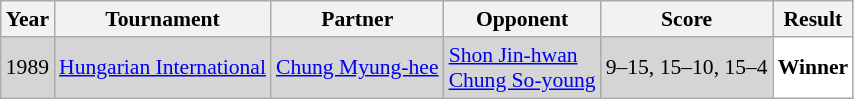<table class="sortable wikitable" style="font-size: 90%;">
<tr>
<th>Year</th>
<th>Tournament</th>
<th>Partner</th>
<th>Opponent</th>
<th>Score</th>
<th>Result</th>
</tr>
<tr style="background:#D5D5D5">
<td align="center">1989</td>
<td align="left"><a href='#'>Hungarian International</a></td>
<td align="left"> <a href='#'>Chung Myung-hee</a></td>
<td align="left"> <a href='#'>Shon Jin-hwan</a> <br>  <a href='#'>Chung So-young</a></td>
<td align="left">9–15, 15–10, 15–4</td>
<td style="text-align:left; background: white"> <strong>Winner</strong></td>
</tr>
</table>
